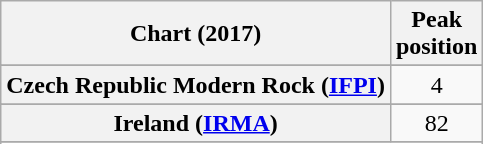<table class="wikitable sortable plainrowheaders" style="text-align:center">
<tr>
<th scope="col">Chart (2017)</th>
<th scope="col">Peak<br>position</th>
</tr>
<tr>
</tr>
<tr>
<th scope="row">Czech Republic Modern Rock (<a href='#'>IFPI</a>)</th>
<td>4</td>
</tr>
<tr>
</tr>
<tr>
</tr>
<tr>
<th scope="row">Ireland (<a href='#'>IRMA</a>)</th>
<td>82</td>
</tr>
<tr>
</tr>
<tr>
</tr>
</table>
